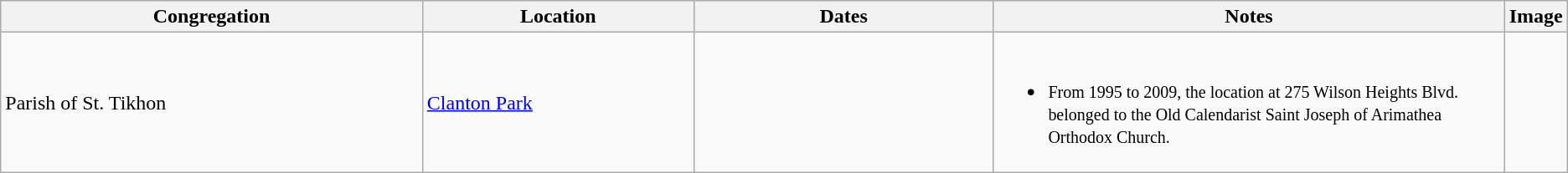<table class="wikitable">
<tr>
<th width=28%>Congregation</th>
<th width=18%>Location</th>
<th width=20%>Dates</th>
<th width=35%>Notes</th>
<th width=7%>Image</th>
</tr>
<tr>
<td>Parish of St. Tikhon</td>
<td><a href='#'>Clanton Park</a></td>
<td></td>
<td><br><ul><li><small>From 1995 to 2009, the location at 275 Wilson Heights Blvd. belonged to the Old Calendarist Saint Joseph of Arimathea Orthodox Church.</small></li></ul></td>
<td></td>
</tr>
</table>
